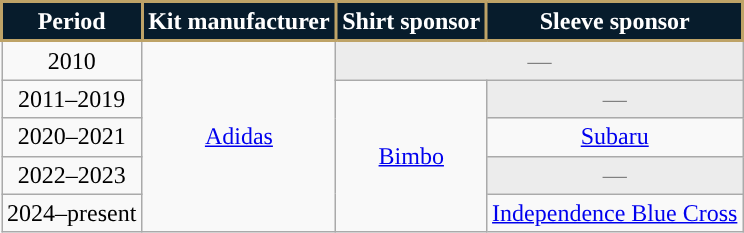<table class="wikitable" style="text-align: center">
<tr>
<th style="background:#071C2C; color:#FFF; border:2px solid #BEA367;" scope="col">Period</th>
<th style="background:#071C2C; color:#FFF; border:2px solid #BEA367;" scope="col">Kit manufacturer</th>
<th style="background:#071C2C; color:#FFF; border:2px solid #BEA367;" scope="col">Shirt sponsor</th>
<th style="background:#071C2C; color:#FFF; border:2px solid #BEA367;" scope="col">Sleeve sponsor</th>
</tr>
<tr>
<td>2010</td>
<td rowspan="5"><a href='#'>Adidas</a></td>
<td colspan="2" style="background:#ececec; color:gray">—</td>
</tr>
<tr>
<td>2011–2019</td>
<td rowspan="4"><a href='#'>Bimbo</a></td>
<td style="background:#ececec; color:gray">—</td>
</tr>
<tr>
<td>2020–2021</td>
<td><a href='#'>Subaru</a></td>
</tr>
<tr>
<td>2022–2023</td>
<td style="background:#ececec; color:gray">—</td>
</tr>
<tr>
<td>2024–present</td>
<td><a href='#'>Independence Blue Cross</a></td>
</tr>
</table>
